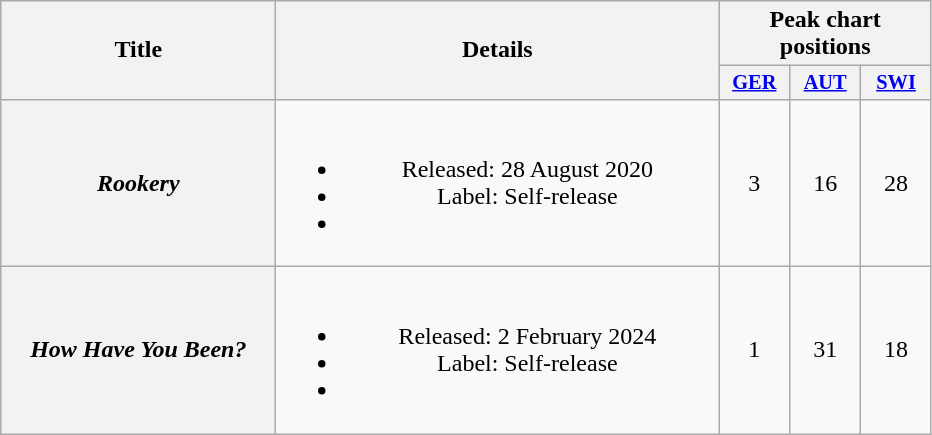<table class="wikitable plainrowheaders" style="text-align:center;">
<tr>
<th scope="col" rowspan="2" style="width:11em;">Title</th>
<th scope="col" rowspan="2" style="width:18em;">Details</th>
<th scope="col" colspan="3">Peak chart positions</th>
</tr>
<tr>
<th scope="col" style="width:3em;font-size:85%"><a href='#'>GER</a><br></th>
<th scope="col" style="width:3em;font-size:85%"><a href='#'>AUT</a><br></th>
<th scope="col" style="width:3em;font-size:85%"><a href='#'>SWI</a><br></th>
</tr>
<tr>
<th scope="row"><em>Rookery</em></th>
<td><br><ul><li>Released: 28 August 2020</li><li>Label: Self-release</li><li></li></ul></td>
<td>3</td>
<td>16</td>
<td>28</td>
</tr>
<tr>
<th scope="row"><em>How Have You Been?</em></th>
<td><br><ul><li>Released: 2 February 2024</li><li>Label: Self-release</li><li></li></ul></td>
<td>1</td>
<td>31</td>
<td>18</td>
</tr>
</table>
